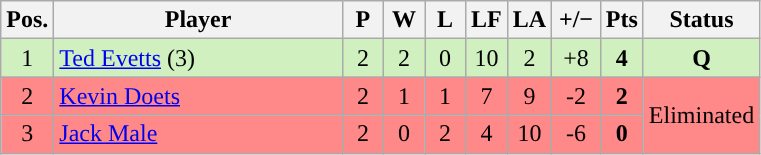<table class="wikitable" style="text-align:center; margin: 1em auto 1em auto, align:left">
<tr>
<th width=20>Pos.</th>
<th width=185>Player</th>
<th width=20>P</th>
<th width=20>W</th>
<th width=20>L</th>
<th width=20>LF</th>
<th width=20>LA</th>
<th width=25>+/−</th>
<th width=20>Pts</th>
<th width=70>Status</th>
</tr>
<tr style="background:#D0F0C0;">
<td>1</td>
<td align=left> <a href='#'>Ted Evetts</a> (3)</td>
<td>2</td>
<td>2</td>
<td>0</td>
<td>10</td>
<td>2</td>
<td>+8</td>
<td><strong>4</strong></td>
<td rowspan=1><strong>Q</strong></td>
</tr>
<tr style="background:#FF8888;">
<td>2</td>
<td align=left> <a href='#'>Kevin Doets</a></td>
<td>2</td>
<td>1</td>
<td>1</td>
<td>7</td>
<td>9</td>
<td>-2</td>
<td><strong>2</strong></td>
<td rowspan=2>Eliminated</td>
</tr>
<tr style="background:#FF8888; ">
<td>3</td>
<td align=left> <a href='#'>Jack Male</a></td>
<td>2</td>
<td>0</td>
<td>2</td>
<td>4</td>
<td>10</td>
<td>-6</td>
<td><strong>0</strong></td>
</tr>
</table>
